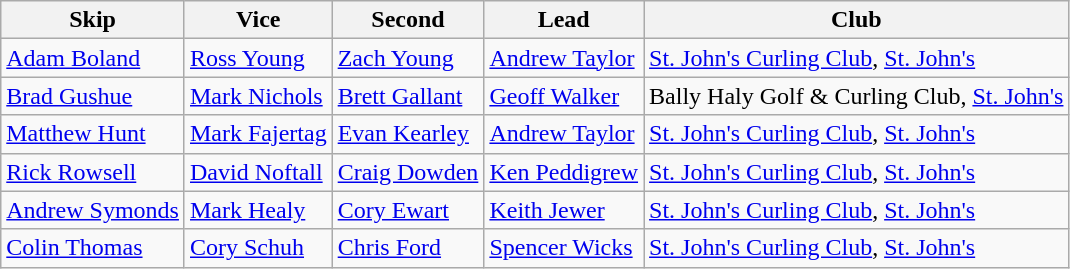<table class="wikitable">
<tr>
<th>Skip</th>
<th>Vice</th>
<th>Second</th>
<th>Lead</th>
<th>Club</th>
</tr>
<tr>
<td><a href='#'>Adam Boland</a></td>
<td><a href='#'>Ross Young</a></td>
<td><a href='#'>Zach Young</a></td>
<td><a href='#'>Andrew Taylor</a></td>
<td><a href='#'>St. John's Curling Club</a>, <a href='#'>St. John's</a></td>
</tr>
<tr>
<td><a href='#'>Brad Gushue</a></td>
<td><a href='#'>Mark Nichols</a></td>
<td><a href='#'>Brett Gallant</a></td>
<td><a href='#'>Geoff Walker</a></td>
<td>Bally Haly Golf & Curling Club, <a href='#'>St. John's</a></td>
</tr>
<tr>
<td><a href='#'>Matthew Hunt</a></td>
<td><a href='#'>Mark Fajertag</a></td>
<td><a href='#'>Evan Kearley</a></td>
<td><a href='#'>Andrew Taylor</a></td>
<td><a href='#'>St. John's Curling Club</a>, <a href='#'>St. John's</a></td>
</tr>
<tr>
<td><a href='#'>Rick Rowsell</a></td>
<td><a href='#'>David Noftall</a></td>
<td><a href='#'>Craig Dowden</a></td>
<td><a href='#'>Ken Peddigrew</a></td>
<td><a href='#'>St. John's Curling Club</a>, <a href='#'>St. John's</a></td>
</tr>
<tr>
<td><a href='#'>Andrew Symonds</a></td>
<td><a href='#'>Mark Healy</a></td>
<td><a href='#'>Cory Ewart</a></td>
<td><a href='#'>Keith Jewer</a></td>
<td><a href='#'>St. John's Curling Club</a>, <a href='#'>St. John's</a></td>
</tr>
<tr>
<td><a href='#'>Colin Thomas</a></td>
<td><a href='#'>Cory Schuh</a></td>
<td><a href='#'>Chris Ford</a></td>
<td><a href='#'>Spencer Wicks</a></td>
<td><a href='#'>St. John's Curling Club</a>, <a href='#'>St. John's</a></td>
</tr>
</table>
